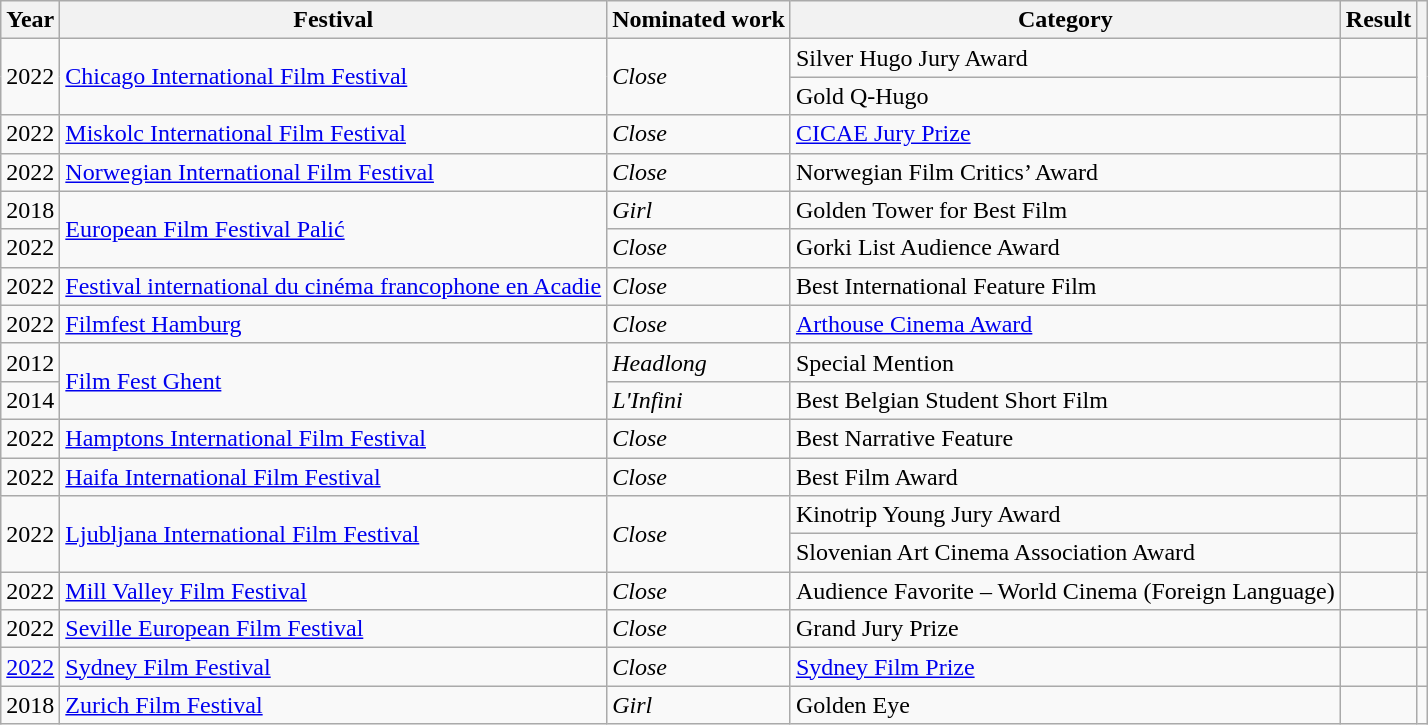<table class="wikitable sortable">
<tr>
<th>Year</th>
<th>Festival</th>
<th>Nominated work</th>
<th>Category</th>
<th>Result</th>
<th class="unsortable"></th>
</tr>
<tr>
<td rowspan="2">2022</td>
<td rowspan="2"><a href='#'>Chicago International Film Festival</a></td>
<td rowspan="2"><em>Close</em></td>
<td>Silver Hugo Jury Award</td>
<td></td>
<td rowspan="2"></td>
</tr>
<tr>
<td>Gold Q-Hugo</td>
<td></td>
</tr>
<tr>
<td>2022</td>
<td><a href='#'>Miskolc International Film Festival</a></td>
<td><em>Close</em></td>
<td><a href='#'>CICAE Jury Prize</a></td>
<td></td>
<td></td>
</tr>
<tr>
<td>2022</td>
<td><a href='#'>Norwegian International Film Festival</a></td>
<td><em>Close</em></td>
<td>Norwegian Film Critics’ Award</td>
<td></td>
<td></td>
</tr>
<tr>
<td>2018</td>
<td rowspan="2"><a href='#'>European Film Festival Palić</a></td>
<td><em>Girl</em></td>
<td>Golden Tower for Best Film</td>
<td></td>
<td></td>
</tr>
<tr>
<td>2022</td>
<td><em>Close</em></td>
<td>Gorki List Audience Award</td>
<td></td>
<td></td>
</tr>
<tr>
<td>2022</td>
<td><a href='#'>Festival international du cinéma francophone en Acadie</a></td>
<td><em>Close</em></td>
<td>Best International Feature Film</td>
<td></td>
<td></td>
</tr>
<tr>
<td>2022</td>
<td><a href='#'>Filmfest Hamburg</a></td>
<td><em>Close</em></td>
<td><a href='#'>Arthouse Cinema Award</a></td>
<td></td>
<td></td>
</tr>
<tr>
<td>2012</td>
<td rowspan="2"><a href='#'>Film Fest Ghent</a></td>
<td><em>Headlong</em></td>
<td>Special Mention</td>
<td></td>
<td></td>
</tr>
<tr>
<td>2014</td>
<td><em>L'Infini</em></td>
<td>Best Belgian Student Short Film</td>
<td></td>
<td></td>
</tr>
<tr>
<td>2022</td>
<td><a href='#'>Hamptons International Film Festival</a></td>
<td><em>Close</em></td>
<td>Best Narrative Feature</td>
<td></td>
<td></td>
</tr>
<tr>
<td>2022</td>
<td><a href='#'>Haifa International Film Festival</a></td>
<td><em>Close</em></td>
<td>Best Film Award</td>
<td></td>
<td></td>
</tr>
<tr>
<td rowspan="2">2022</td>
<td rowspan="2"><a href='#'>Ljubljana International Film Festival</a></td>
<td rowspan="2"><em>Close</em></td>
<td>Kinotrip Young Jury Award</td>
<td></td>
<td rowspan="2"></td>
</tr>
<tr>
<td>Slovenian Art Cinema Association Award</td>
<td></td>
</tr>
<tr>
<td>2022</td>
<td><a href='#'>Mill Valley Film Festival</a></td>
<td><em>Close</em></td>
<td>Audience Favorite – World Cinema (Foreign Language)</td>
<td></td>
<td></td>
</tr>
<tr>
<td>2022</td>
<td><a href='#'>Seville European Film Festival</a></td>
<td><em>Close</em></td>
<td>Grand Jury Prize</td>
<td></td>
<td></td>
</tr>
<tr>
<td><a href='#'>2022</a></td>
<td><a href='#'>Sydney Film Festival</a></td>
<td><em>Close</em></td>
<td><a href='#'>Sydney Film Prize</a></td>
<td></td>
<td></td>
</tr>
<tr>
<td>2018</td>
<td><a href='#'>Zurich Film Festival</a></td>
<td><em>Girl</em></td>
<td>Golden Eye</td>
<td></td>
<td></td>
</tr>
</table>
